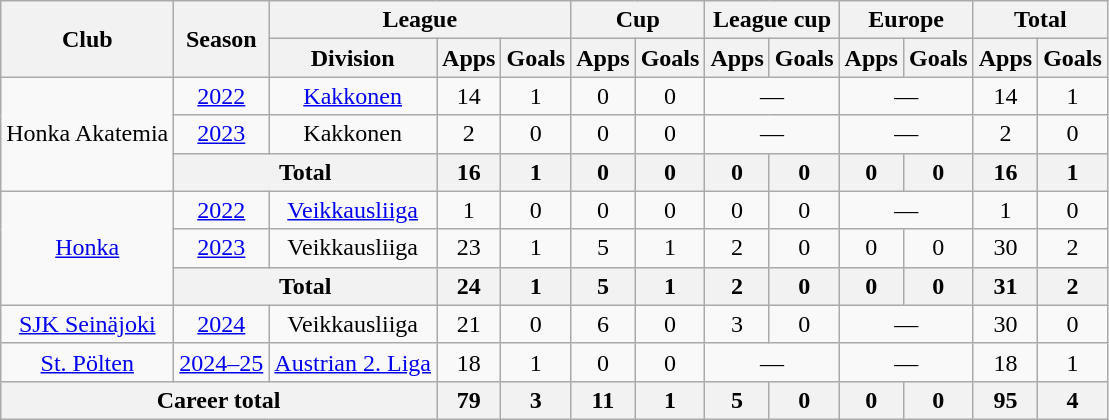<table class="wikitable" style="text-align:center">
<tr>
<th rowspan="2">Club</th>
<th rowspan="2">Season</th>
<th colspan="3">League</th>
<th colspan="2">Cup</th>
<th colspan="2">League cup</th>
<th colspan="2">Europe</th>
<th colspan="2">Total</th>
</tr>
<tr>
<th>Division</th>
<th>Apps</th>
<th>Goals</th>
<th>Apps</th>
<th>Goals</th>
<th>Apps</th>
<th>Goals</th>
<th>Apps</th>
<th>Goals</th>
<th>Apps</th>
<th>Goals</th>
</tr>
<tr>
<td rowspan="3">Honka Akatemia</td>
<td><a href='#'>2022</a></td>
<td><a href='#'>Kakkonen</a></td>
<td>14</td>
<td>1</td>
<td>0</td>
<td>0</td>
<td colspan="2">—</td>
<td colspan="2">—</td>
<td>14</td>
<td>1</td>
</tr>
<tr>
<td><a href='#'>2023</a></td>
<td>Kakkonen</td>
<td>2</td>
<td>0</td>
<td>0</td>
<td>0</td>
<td colspan="2">—</td>
<td colspan="2">—</td>
<td>2</td>
<td>0</td>
</tr>
<tr>
<th colspan="2">Total</th>
<th>16</th>
<th>1</th>
<th>0</th>
<th>0</th>
<th>0</th>
<th>0</th>
<th>0</th>
<th>0</th>
<th>16</th>
<th>1</th>
</tr>
<tr>
<td rowspan="3"><a href='#'>Honka</a></td>
<td><a href='#'>2022</a></td>
<td><a href='#'>Veikkausliiga</a></td>
<td>1</td>
<td>0</td>
<td>0</td>
<td>0</td>
<td>0</td>
<td>0</td>
<td colspan="2">—</td>
<td>1</td>
<td>0</td>
</tr>
<tr>
<td><a href='#'>2023</a></td>
<td>Veikkausliiga</td>
<td>23</td>
<td>1</td>
<td>5</td>
<td>1</td>
<td>2</td>
<td>0</td>
<td>0</td>
<td>0</td>
<td>30</td>
<td>2</td>
</tr>
<tr>
<th colspan="2">Total</th>
<th>24</th>
<th>1</th>
<th>5</th>
<th>1</th>
<th>2</th>
<th>0</th>
<th>0</th>
<th>0</th>
<th>31</th>
<th>2</th>
</tr>
<tr>
<td rowspan="1"><a href='#'>SJK Seinäjoki</a></td>
<td><a href='#'>2024</a></td>
<td>Veikkausliiga</td>
<td>21</td>
<td>0</td>
<td>6</td>
<td>0</td>
<td>3</td>
<td>0</td>
<td colspan="2">—</td>
<td>30</td>
<td>0</td>
</tr>
<tr>
<td><a href='#'>St. Pölten</a></td>
<td><a href='#'>2024–25</a></td>
<td><a href='#'>Austrian 2. Liga</a></td>
<td>18</td>
<td>1</td>
<td>0</td>
<td>0</td>
<td colspan="2">—</td>
<td colspan="2">—</td>
<td>18</td>
<td>1</td>
</tr>
<tr>
<th colspan="3">Career total</th>
<th>79</th>
<th>3</th>
<th>11</th>
<th>1</th>
<th>5</th>
<th>0</th>
<th>0</th>
<th>0</th>
<th>95</th>
<th>4</th>
</tr>
</table>
